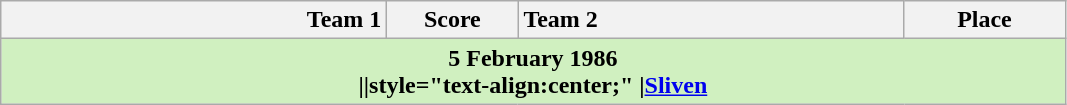<table class="wikitable">
<tr>
<th width="250" style="text-align:right;">Team 1</th>
<th width="80" style="text-align:center;">Score</th>
<th width="250" style="text-align:left;">Team 2</th>
<th width="100" style="text-align:center;">Place</th>
</tr>
<tr>
<th colspan=4 style="background-color:#D0F0C0;"><strong>5 February 1986</strong><br>||style="text-align:center;" |<a href='#'>Sliven</a></th>
</tr>
</table>
